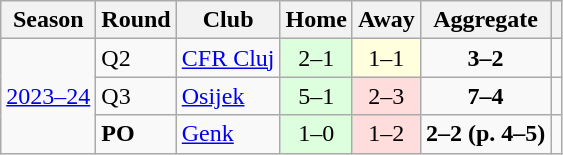<table class="wikitable">
<tr>
<th>Season</th>
<th>Round</th>
<th>Club</th>
<th>Home</th>
<th>Away</th>
<th>Aggregate</th>
<th></th>
</tr>
<tr>
<td rowspan=3><a href='#'>2023–24</a></td>
<td>Q2</td>
<td> <a href='#'>CFR Cluj</a></td>
<td style="text-align:center; background:#dfd;">2–1</td>
<td style="text-align:center; background:#ffd;">1–1</td>
<td style="text-align:center;"><strong>3–2</strong></td>
<td></td>
</tr>
<tr>
<td>Q3</td>
<td> <a href='#'>Osijek</a></td>
<td style="text-align:center; background:#dfd;">5–1</td>
<td style="text-align:center; background:#fdd;">2–3</td>
<td style="text-align:center;"><strong>7–4</strong></td>
<td></td>
</tr>
<tr>
<td><strong>PO</strong></td>
<td> <a href='#'>Genk</a></td>
<td style="text-align:center; background:#dfd;">1–0</td>
<td style="text-align:center; background:#fdd;">1–2</td>
<td style="text-align:center;"><strong>2–2 (p. 4–5)</strong></td>
<td></td>
</tr>
</table>
